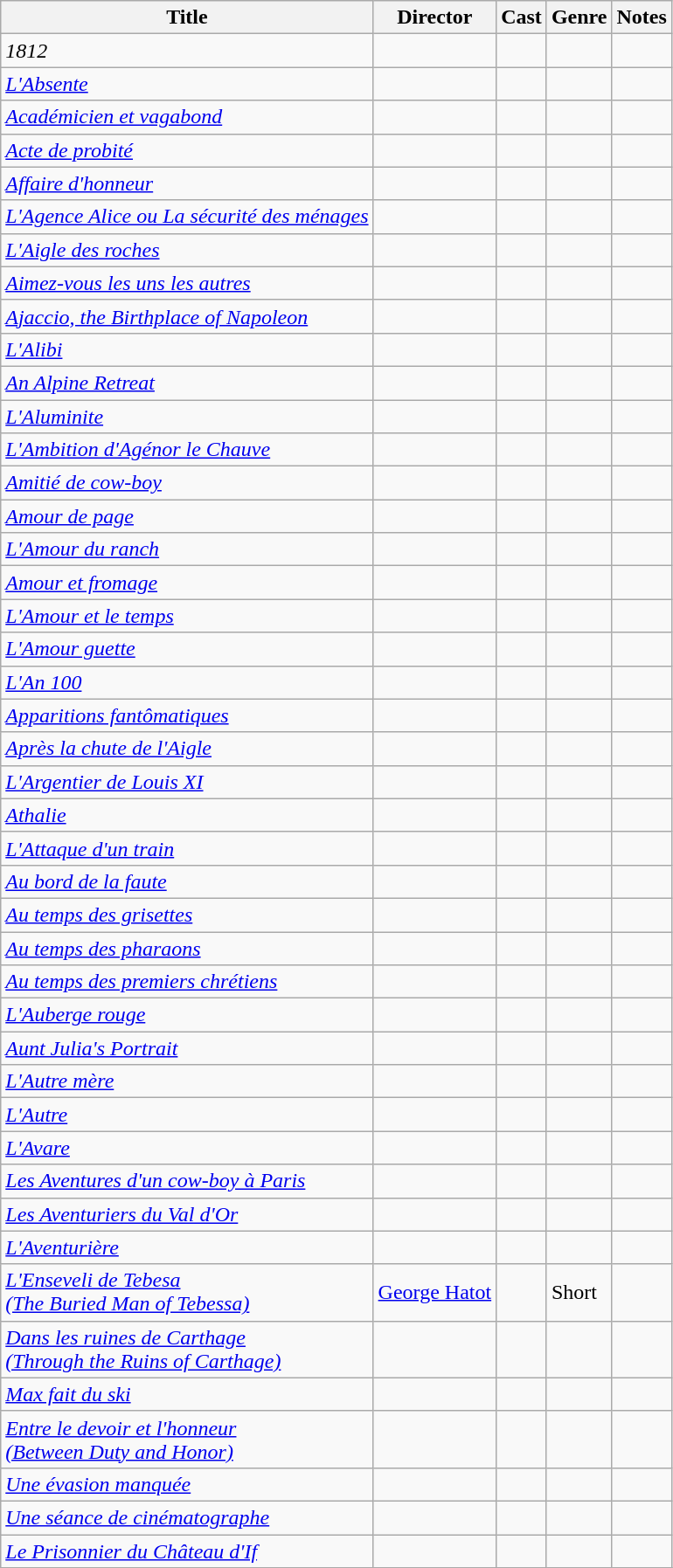<table class="wikitable">
<tr>
<th>Title</th>
<th>Director</th>
<th>Cast</th>
<th>Genre</th>
<th>Notes</th>
</tr>
<tr>
<td><em>1812</em></td>
<td></td>
<td></td>
<td></td>
<td></td>
</tr>
<tr>
<td><em><a href='#'>L'Absente</a></em></td>
<td></td>
<td></td>
<td></td>
<td></td>
</tr>
<tr>
<td><em><a href='#'>Académicien et vagabond</a></em></td>
<td></td>
<td></td>
<td></td>
<td></td>
</tr>
<tr>
<td><em><a href='#'>Acte de probité</a></em></td>
<td></td>
<td></td>
<td></td>
<td></td>
</tr>
<tr>
<td><em><a href='#'>Affaire d'honneur</a></em></td>
<td></td>
<td></td>
<td></td>
<td></td>
</tr>
<tr>
<td><em><a href='#'>L'Agence Alice ou La sécurité des ménages</a></em></td>
<td></td>
<td></td>
<td></td>
<td></td>
</tr>
<tr>
<td><em><a href='#'>L'Aigle des roches</a></em></td>
<td></td>
<td></td>
<td></td>
<td></td>
</tr>
<tr>
<td><em><a href='#'>Aimez-vous les uns les autres</a></em></td>
<td></td>
<td></td>
<td></td>
<td></td>
</tr>
<tr>
<td><em><a href='#'>Ajaccio, the Birthplace of Napoleon</a></em></td>
<td></td>
<td></td>
<td></td>
<td></td>
</tr>
<tr>
<td><em><a href='#'>L'Alibi</a></em></td>
<td></td>
<td></td>
<td></td>
<td></td>
</tr>
<tr>
<td><em><a href='#'>An Alpine Retreat</a></em></td>
<td></td>
<td></td>
<td></td>
<td></td>
</tr>
<tr>
<td><em><a href='#'>L'Aluminite</a></em></td>
<td></td>
<td></td>
<td></td>
<td></td>
</tr>
<tr>
<td><em><a href='#'>L'Ambition d'Agénor le Chauve</a></em></td>
<td></td>
<td></td>
<td></td>
<td></td>
</tr>
<tr>
<td><em><a href='#'>Amitié de cow-boy</a></em></td>
<td></td>
<td></td>
<td></td>
<td></td>
</tr>
<tr>
<td><em><a href='#'>Amour de page</a></em></td>
<td></td>
<td></td>
<td></td>
<td></td>
</tr>
<tr>
<td><em><a href='#'>L'Amour du ranch</a></em></td>
<td></td>
<td></td>
<td></td>
<td></td>
</tr>
<tr>
<td><em><a href='#'>Amour et fromage</a></em></td>
<td></td>
<td></td>
<td></td>
<td></td>
</tr>
<tr>
<td><em><a href='#'>L'Amour et le temps</a></em></td>
<td></td>
<td></td>
<td></td>
<td></td>
</tr>
<tr>
<td><em><a href='#'>L'Amour guette</a></em></td>
<td></td>
<td></td>
<td></td>
<td></td>
</tr>
<tr>
<td><em><a href='#'>L'An 100</a></em></td>
<td></td>
<td></td>
<td></td>
<td></td>
</tr>
<tr>
<td><em><a href='#'>Apparitions fantômatiques</a></em></td>
<td></td>
<td></td>
<td></td>
<td></td>
</tr>
<tr>
<td><em><a href='#'>Après la chute de l'Aigle</a></em></td>
<td></td>
<td></td>
<td></td>
<td></td>
</tr>
<tr>
<td><em><a href='#'>L'Argentier de Louis XI</a></em></td>
<td></td>
<td></td>
<td></td>
<td></td>
</tr>
<tr>
<td><em><a href='#'>Athalie</a></em></td>
<td></td>
<td></td>
<td></td>
<td></td>
</tr>
<tr>
<td><em><a href='#'>L'Attaque d'un train</a></em></td>
<td></td>
<td></td>
<td></td>
<td></td>
</tr>
<tr>
<td><em><a href='#'>Au bord de la faute</a></em></td>
<td></td>
<td></td>
<td></td>
<td></td>
</tr>
<tr>
<td><em><a href='#'>Au temps des grisettes</a></em></td>
<td></td>
<td></td>
<td></td>
<td></td>
</tr>
<tr>
<td><em><a href='#'>Au temps des pharaons</a></em></td>
<td></td>
<td></td>
<td></td>
<td></td>
</tr>
<tr>
<td><em><a href='#'>Au temps des premiers chrétiens</a></em></td>
<td></td>
<td></td>
<td></td>
<td></td>
</tr>
<tr>
<td><em><a href='#'>L'Auberge rouge</a></em></td>
<td></td>
<td></td>
<td></td>
<td></td>
</tr>
<tr>
<td><em><a href='#'>Aunt Julia's Portrait</a></em></td>
<td></td>
<td></td>
<td></td>
<td></td>
</tr>
<tr>
<td><em><a href='#'>L'Autre mère</a></em></td>
<td></td>
<td></td>
<td></td>
<td></td>
</tr>
<tr>
<td><em><a href='#'>L'Autre</a></em></td>
<td></td>
<td></td>
<td></td>
<td></td>
</tr>
<tr>
<td><em><a href='#'>L'Avare</a></em></td>
<td></td>
<td></td>
<td></td>
<td></td>
</tr>
<tr>
<td><em><a href='#'>Les Aventures d'un cow-boy à Paris</a></em></td>
<td></td>
<td></td>
<td></td>
<td></td>
</tr>
<tr>
<td><em><a href='#'>Les Aventuriers du Val d'Or</a></em></td>
<td></td>
<td></td>
<td></td>
<td></td>
</tr>
<tr>
<td><em><a href='#'>L'Aventurière</a></em></td>
<td></td>
<td></td>
<td></td>
<td></td>
</tr>
<tr>
<td><em><a href='#'>L'Enseveli de Tebesa <br>(The Buried Man of Tebessa)</a></em></td>
<td><a href='#'>George Hatot</a></td>
<td></td>
<td>Short</td>
<td></td>
</tr>
<tr>
<td><em><a href='#'>Dans les ruines de Carthage <br>(Through the Ruins of Carthage)</a></em></td>
<td></td>
<td></td>
<td></td>
<td></td>
</tr>
<tr>
<td><em><a href='#'>Max fait du ski</a></em></td>
<td></td>
<td></td>
<td></td>
<td></td>
</tr>
<tr>
<td><em><a href='#'>Entre le devoir et l'honneur <br>(Between Duty and Honor)</a></em></td>
<td></td>
<td></td>
<td></td>
<td></td>
</tr>
<tr>
<td><em><a href='#'>Une évasion manquée</a></em></td>
<td></td>
<td></td>
<td></td>
<td></td>
</tr>
<tr>
<td><em><a href='#'>Une séance de cinématographe</a></em></td>
<td></td>
<td></td>
<td></td>
<td></td>
</tr>
<tr>
<td><em><a href='#'>Le Prisonnier du Château d'If</a></em></td>
<td></td>
<td></td>
<td></td>
<td></td>
</tr>
<tr>
</tr>
</table>
